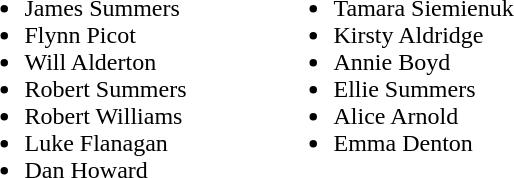<table>
<tr>
<td valign="top"><br><ul><li>James Summers</li><li>Flynn Picot</li><li>Will Alderton</li><li>Robert Summers</li><li>Robert Williams</li><li>Luke Flanagan</li><li>Dan Howard</li></ul></td>
<td width="50"> </td>
<td valign="top"><br><ul><li>Tamara Siemienuk</li><li>Kirsty Aldridge</li><li>Annie Boyd</li><li>Ellie Summers</li><li>Alice Arnold</li><li>Emma Denton</li></ul></td>
<td width="50"> </td>
</tr>
</table>
